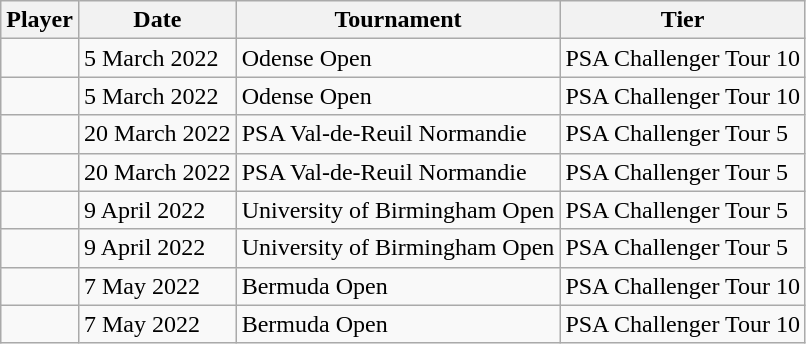<table class="wikitable sortable">
<tr>
<th class=unsortable>Player</th>
<th>Date</th>
<th>Tournament</th>
<th>Tier</th>
</tr>
<tr>
<td></td>
<td>5 March 2022</td>
<td>Odense Open</td>
<td>PSA Challenger Tour 10</td>
</tr>
<tr>
<td></td>
<td>5 March 2022</td>
<td>Odense Open</td>
<td>PSA Challenger Tour 10</td>
</tr>
<tr>
<td></td>
<td>20 March 2022</td>
<td>PSA Val-de-Reuil Normandie</td>
<td>PSA Challenger Tour 5</td>
</tr>
<tr>
<td></td>
<td>20 March 2022</td>
<td>PSA Val-de-Reuil Normandie</td>
<td>PSA Challenger Tour 5</td>
</tr>
<tr>
<td></td>
<td>9 April 2022</td>
<td>University of Birmingham Open</td>
<td>PSA Challenger Tour 5</td>
</tr>
<tr>
<td></td>
<td>9 April 2022</td>
<td>University of Birmingham Open</td>
<td>PSA Challenger Tour 5</td>
</tr>
<tr>
<td></td>
<td>7 May 2022</td>
<td>Bermuda Open</td>
<td>PSA Challenger Tour 10</td>
</tr>
<tr>
<td></td>
<td>7 May 2022</td>
<td>Bermuda Open</td>
<td>PSA Challenger Tour 10</td>
</tr>
</table>
